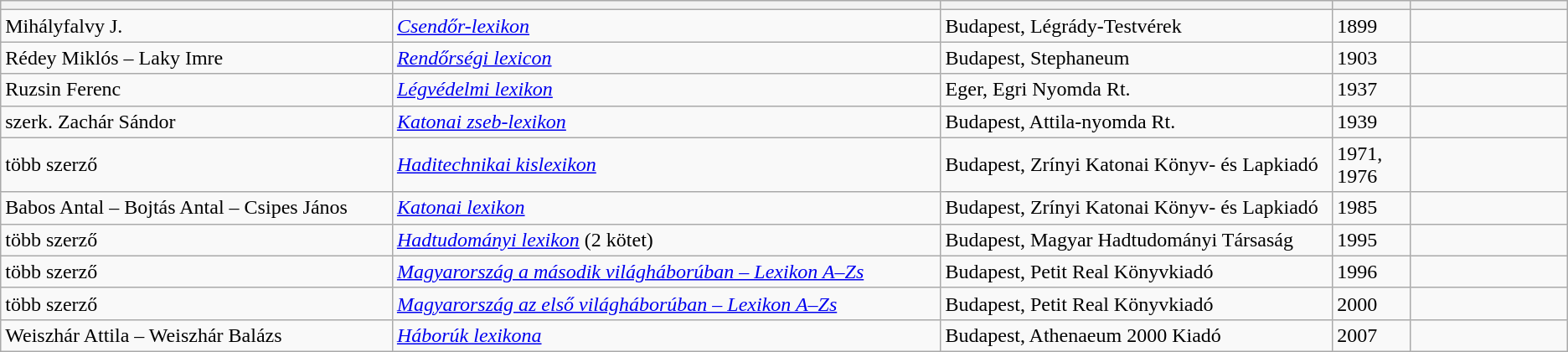<table class="wikitable sortable">
<tr>
<th bgcolor="#DAA520" width="25%"></th>
<th bgcolor="#DAA520" width="35%"></th>
<th bgcolor="#DAA520" width="25%"></th>
<th bgcolor="#DAA520" width="5%"></th>
<th bgcolor="#DAA520" width="10%"></th>
</tr>
<tr>
<td>Mihályfalvy J.</td>
<td><em><a href='#'>Csendőr-lexikon</a></em></td>
<td>Budapest, Légrády-Testvérek</td>
<td>1899</td>
<td></td>
</tr>
<tr>
<td>Rédey Miklós – Laky Imre</td>
<td><em><a href='#'>Rendőrségi lexicon</a></em></td>
<td>Budapest, Stephaneum</td>
<td>1903</td>
<td></td>
</tr>
<tr>
<td>Ruzsin Ferenc</td>
<td><em><a href='#'>Légvédelmi lexikon</a></em></td>
<td>Eger, Egri Nyomda Rt.</td>
<td>1937</td>
<td></td>
</tr>
<tr>
<td>szerk. Zachár Sándor</td>
<td><em><a href='#'>Katonai zseb-lexikon</a></em></td>
<td>Budapest, Attila-nyomda Rt.</td>
<td>1939</td>
<td></td>
</tr>
<tr>
<td>több szerző</td>
<td><em><a href='#'>Haditechnikai kislexikon</a></em></td>
<td>Budapest, Zrínyi Katonai Könyv- és Lapkiadó</td>
<td>1971, 1976</td>
<td></td>
</tr>
<tr>
<td>Babos Antal – Bojtás Antal – Csipes János</td>
<td><em><a href='#'>Katonai lexikon</a></em></td>
<td>Budapest, Zrínyi Katonai Könyv- és Lapkiadó</td>
<td>1985</td>
<td></td>
</tr>
<tr>
<td>több szerző</td>
<td><em><a href='#'>Hadtudományi lexikon</a></em> (2 kötet)</td>
<td>Budapest, Magyar Hadtudományi Társaság</td>
<td>1995</td>
<td></td>
</tr>
<tr>
<td>több szerző</td>
<td><em><a href='#'>Magyarország a második világháborúban – Lexikon A–Zs</a></em></td>
<td>Budapest, Petit Real Könyvkiadó</td>
<td>1996</td>
<td></td>
</tr>
<tr>
<td>több szerző</td>
<td><em><a href='#'>Magyarország az első világháborúban – Lexikon A–Zs</a></em></td>
<td>Budapest, Petit Real Könyvkiadó</td>
<td>2000</td>
<td></td>
</tr>
<tr>
<td>Weiszhár Attila – Weiszhár Balázs</td>
<td><em><a href='#'>Háborúk lexikona</a></em></td>
<td>Budapest, Athenaeum 2000 Kiadó</td>
<td>2007</td>
<td></td>
</tr>
</table>
